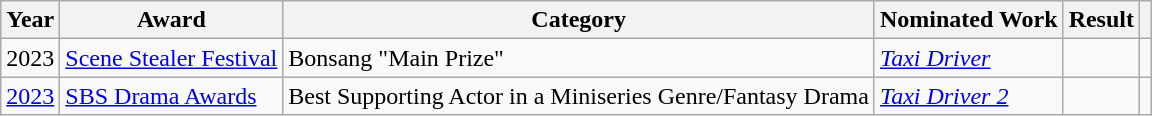<table class="wikitable plainrowheaders sortable">
<tr>
<th>Year</th>
<th>Award</th>
<th>Category</th>
<th>Nominated Work</th>
<th>Result</th>
<th class="unsortable"></th>
</tr>
<tr>
<td>2023</td>
<td><a href='#'>Scene Stealer Festival</a></td>
<td>Bonsang "Main Prize"</td>
<td><a href='#'><em>Taxi Driver</em></a></td>
<td></td>
<td></td>
</tr>
<tr>
<td><a href='#'>2023</a></td>
<td><a href='#'>SBS Drama Awards</a></td>
<td>Best Supporting Actor in a Miniseries Genre/Fantasy Drama</td>
<td><em><a href='#'>Taxi Driver 2</a></em></td>
<td></td>
<td></td>
</tr>
</table>
